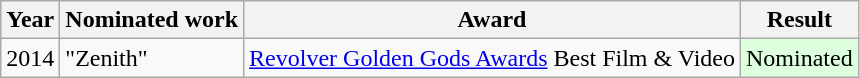<table class="wikitable">
<tr>
<th>Year</th>
<th>Nominated work</th>
<th>Award</th>
<th>Result</th>
</tr>
<tr>
<td>2014</td>
<td>"Zenith"</td>
<td><a href='#'>Revolver Golden Gods Awards</a> Best Film & Video</td>
<td style="background:#dfd;">Nominated</td>
</tr>
</table>
